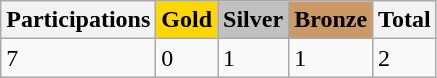<table class="wikitable">
<tr>
<th>Participations</th>
<th style="background:gold">Gold</th>
<th style="background:silver">Silver</th>
<th style="background:#c96">Bronze</th>
<th>Total</th>
</tr>
<tr>
<td>7</td>
<td>0</td>
<td>1</td>
<td>1</td>
<td>2</td>
</tr>
</table>
